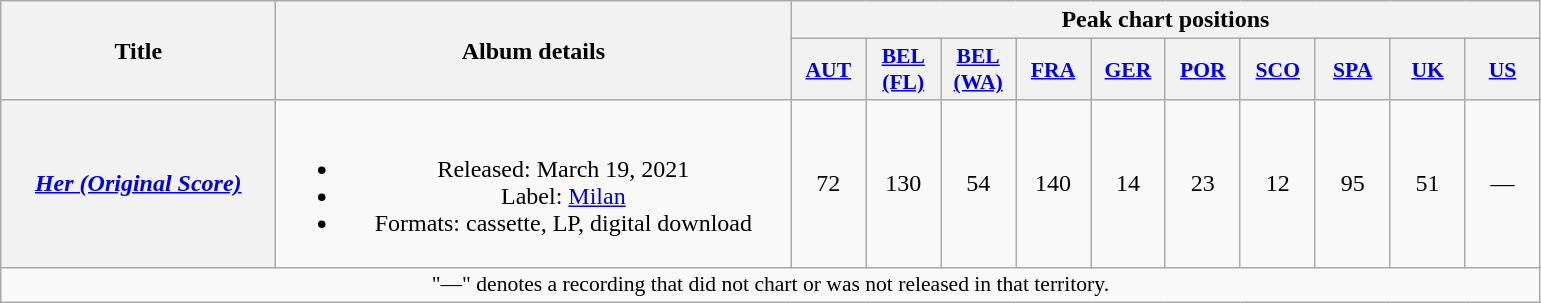<table class="wikitable plainrowheaders" style="text-align:center;">
<tr>
<th scope="col" rowspan="2" style="width:11em;">Title</th>
<th scope="col" rowspan="2" style="width:21em;">Album details</th>
<th scope="col" colspan="10">Peak chart positions</th>
</tr>
<tr>
<th scope="col" style="width:3em;font-size:90%;"><a href='#'>AUT</a><br></th>
<th scope="col" style="width:3em;font-size:90%;"><a href='#'>BEL<br>(FL)</a><br></th>
<th scope="col" style="width:3em;font-size:90%;"><a href='#'>BEL<br>(WA)</a><br></th>
<th scope="col" style="width:3em;font-size:90%;"><a href='#'>FRA</a><br></th>
<th scope="col" style="width:3em;font-size:90%;"><a href='#'>GER</a><br></th>
<th scope="col" style="width:3em;font-size:90%;"><a href='#'>POR</a><br></th>
<th scope="col" style="width:3em;font-size:90%;"><a href='#'>SCO</a><br></th>
<th scope="col" style="width:3em;font-size:90%;"><a href='#'>SPA</a><br></th>
<th scope="col" style="width:3em;font-size:90%;"><a href='#'>UK</a><br></th>
<th scope="col" style="width:3em;font-size:90%;"><a href='#'>US</a><br></th>
</tr>
<tr>
<th scope="row"><em><a href='#'>Her (Original Score)</a></em><br></th>
<td><br><ul><li>Released: March 19, 2021</li><li>Label: <a href='#'>Milan</a></li><li>Formats: cassette, LP, digital download</li></ul></td>
<td>72</td>
<td>130</td>
<td>54</td>
<td>140</td>
<td>14</td>
<td>23</td>
<td>12</td>
<td>95</td>
<td>51</td>
<td>—</td>
</tr>
<tr>
<td colspan="13" style="font-size:90%">"—" denotes a recording that did not chart or was not released in that territory.</td>
</tr>
</table>
